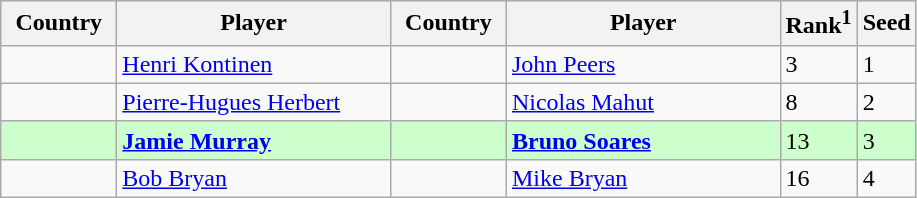<table class="sortable wikitable">
<tr>
<th width="70">Country</th>
<th width="175">Player</th>
<th width="70">Country</th>
<th width="175">Player</th>
<th>Rank<sup>1</sup></th>
<th>Seed</th>
</tr>
<tr>
<td></td>
<td><a href='#'>Henri Kontinen</a></td>
<td></td>
<td><a href='#'>John Peers</a></td>
<td>3</td>
<td>1</td>
</tr>
<tr>
<td></td>
<td><a href='#'>Pierre-Hugues Herbert</a></td>
<td></td>
<td><a href='#'>Nicolas Mahut</a></td>
<td>8</td>
<td>2</td>
</tr>
<tr style="background:#cfc;">
<td></td>
<td><strong><a href='#'>Jamie Murray</a></strong></td>
<td></td>
<td><strong><a href='#'>Bruno Soares</a></strong></td>
<td>13</td>
<td>3</td>
</tr>
<tr>
<td></td>
<td><a href='#'>Bob Bryan</a></td>
<td></td>
<td><a href='#'>Mike Bryan</a></td>
<td>16</td>
<td>4</td>
</tr>
</table>
